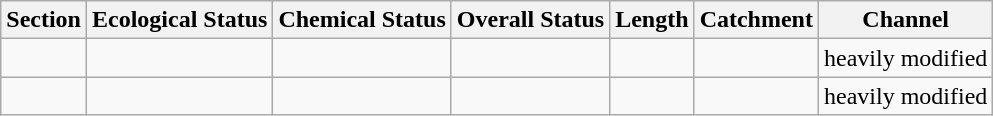<table class="wikitable">
<tr>
<th>Section</th>
<th>Ecological Status</th>
<th>Chemical Status</th>
<th>Overall Status</th>
<th>Length</th>
<th>Catchment</th>
<th>Channel</th>
</tr>
<tr>
<td></td>
<td></td>
<td></td>
<td></td>
<td></td>
<td></td>
<td>heavily modified</td>
</tr>
<tr>
<td></td>
<td></td>
<td></td>
<td></td>
<td></td>
<td></td>
<td>heavily modified</td>
</tr>
</table>
